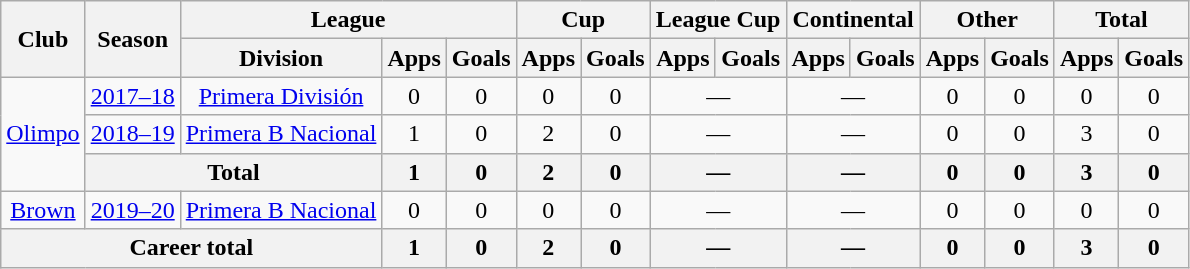<table class="wikitable" style="text-align:center">
<tr>
<th rowspan="2">Club</th>
<th rowspan="2">Season</th>
<th colspan="3">League</th>
<th colspan="2">Cup</th>
<th colspan="2">League Cup</th>
<th colspan="2">Continental</th>
<th colspan="2">Other</th>
<th colspan="2">Total</th>
</tr>
<tr>
<th>Division</th>
<th>Apps</th>
<th>Goals</th>
<th>Apps</th>
<th>Goals</th>
<th>Apps</th>
<th>Goals</th>
<th>Apps</th>
<th>Goals</th>
<th>Apps</th>
<th>Goals</th>
<th>Apps</th>
<th>Goals</th>
</tr>
<tr>
<td rowspan="3"><a href='#'>Olimpo</a></td>
<td><a href='#'>2017–18</a></td>
<td rowspan="1"><a href='#'>Primera División</a></td>
<td>0</td>
<td>0</td>
<td>0</td>
<td>0</td>
<td colspan="2">—</td>
<td colspan="2">—</td>
<td>0</td>
<td>0</td>
<td>0</td>
<td>0</td>
</tr>
<tr>
<td><a href='#'>2018–19</a></td>
<td rowspan="1"><a href='#'>Primera B Nacional</a></td>
<td>1</td>
<td>0</td>
<td>2</td>
<td>0</td>
<td colspan="2">—</td>
<td colspan="2">—</td>
<td>0</td>
<td>0</td>
<td>3</td>
<td>0</td>
</tr>
<tr>
<th colspan="2">Total</th>
<th>1</th>
<th>0</th>
<th>2</th>
<th>0</th>
<th colspan="2">—</th>
<th colspan="2">—</th>
<th>0</th>
<th>0</th>
<th>3</th>
<th>0</th>
</tr>
<tr>
<td rowspan="1"><a href='#'>Brown</a></td>
<td><a href='#'>2019–20</a></td>
<td rowspan="1"><a href='#'>Primera B Nacional</a></td>
<td>0</td>
<td>0</td>
<td>0</td>
<td>0</td>
<td colspan="2">—</td>
<td colspan="2">—</td>
<td>0</td>
<td>0</td>
<td>0</td>
<td>0</td>
</tr>
<tr>
<th colspan="3">Career total</th>
<th>1</th>
<th>0</th>
<th>2</th>
<th>0</th>
<th colspan="2">—</th>
<th colspan="2">—</th>
<th>0</th>
<th>0</th>
<th>3</th>
<th>0</th>
</tr>
</table>
